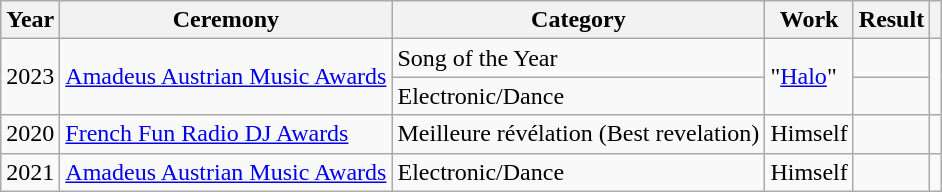<table class="wikitable ">
<tr>
<th>Year</th>
<th>Ceremony</th>
<th>Category</th>
<th>Work</th>
<th>Result</th>
<th></th>
</tr>
<tr>
<td rowspan="2">2023</td>
<td rowspan="2"><a href='#'>Amadeus Austrian Music Awards</a></td>
<td>Song of the Year</td>
<td rowspan="2">"<a href='#'>Halo</a>"</td>
<td></td>
<td rowspan="2"></td>
</tr>
<tr>
<td>Electronic/Dance</td>
<td></td>
</tr>
<tr>
<td>2020</td>
<td><a href='#'>French Fun Radio DJ Awards</a></td>
<td>Meilleure révélation (Best revelation)</td>
<td>Himself</td>
<td></td>
<td></td>
</tr>
<tr>
<td>2021</td>
<td><a href='#'>Amadeus Austrian Music Awards</a></td>
<td>Electronic/Dance</td>
<td>Himself</td>
<td></td>
<td></td>
</tr>
</table>
